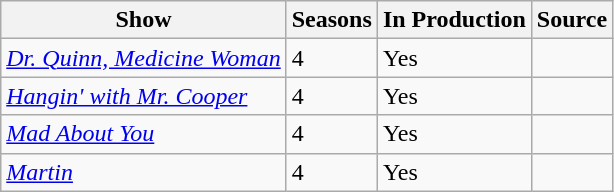<table class="wikitable">
<tr ">
<th>Show</th>
<th>Seasons</th>
<th>In Production</th>
<th>Source</th>
</tr>
<tr>
<td><em><a href='#'>Dr. Quinn, Medicine Woman</a></em></td>
<td>4</td>
<td>Yes</td>
<td></td>
</tr>
<tr>
<td><em><a href='#'>Hangin' with Mr. Cooper</a></em></td>
<td>4</td>
<td>Yes</td>
<td></td>
</tr>
<tr>
<td><em><a href='#'>Mad About You</a></em></td>
<td>4</td>
<td>Yes</td>
<td></td>
</tr>
<tr>
<td><em><a href='#'>Martin</a></em></td>
<td>4</td>
<td>Yes</td>
<td></td>
</tr>
</table>
